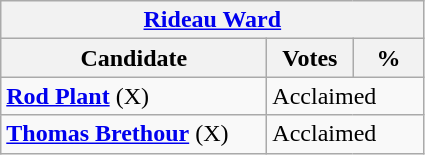<table class="wikitable">
<tr>
<th colspan="3"><a href='#'>Rideau Ward</a></th>
</tr>
<tr>
<th style="width: 170px">Candidate</th>
<th style="width: 50px">Votes</th>
<th style="width: 40px">%</th>
</tr>
<tr>
<td><strong><a href='#'>Rod Plant</a></strong> (X)</td>
<td colspan="2">Acclaimed</td>
</tr>
<tr>
<td><strong><a href='#'>Thomas Brethour</a></strong> (X)</td>
<td colspan="2">Acclaimed</td>
</tr>
</table>
